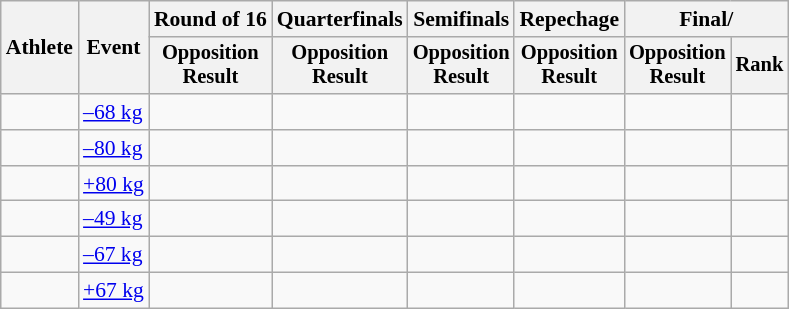<table class=wikitable style=font-size:90%;text-align:center>
<tr>
<th rowspan=2>Athlete</th>
<th rowspan=2>Event</th>
<th>Round of 16</th>
<th>Quarterfinals</th>
<th>Semifinals</th>
<th>Repechage</th>
<th colspan=2>Final/ </th>
</tr>
<tr style=font-size:95%>
<th>Opposition<br>Result</th>
<th>Opposition<br>Result</th>
<th>Opposition<br>Result</th>
<th>Opposition<br>Result</th>
<th>Opposition<br>Result</th>
<th>Rank</th>
</tr>
<tr align=center>
<td align=left></td>
<td align=left><a href='#'>–68 kg</a></td>
<td></td>
<td></td>
<td></td>
<td></td>
<td></td>
<td></td>
</tr>
<tr align=center>
<td align=left></td>
<td align=left><a href='#'>–80 kg</a></td>
<td></td>
<td></td>
<td></td>
<td></td>
<td></td>
<td></td>
</tr>
<tr align=center>
<td align=left></td>
<td align=left><a href='#'>+80 kg</a></td>
<td></td>
<td></td>
<td></td>
<td></td>
<td></td>
<td></td>
</tr>
<tr align=center>
<td align=left></td>
<td align=left><a href='#'>–49 kg</a></td>
<td></td>
<td></td>
<td></td>
<td></td>
<td></td>
<td></td>
</tr>
<tr align=center>
<td align=left></td>
<td align=left><a href='#'>–67 kg</a></td>
<td></td>
<td></td>
<td></td>
<td></td>
<td></td>
<td></td>
</tr>
<tr align=center>
<td align=left></td>
<td align=left><a href='#'>+67 kg</a></td>
<td></td>
<td></td>
<td></td>
<td></td>
<td></td>
<td></td>
</tr>
</table>
